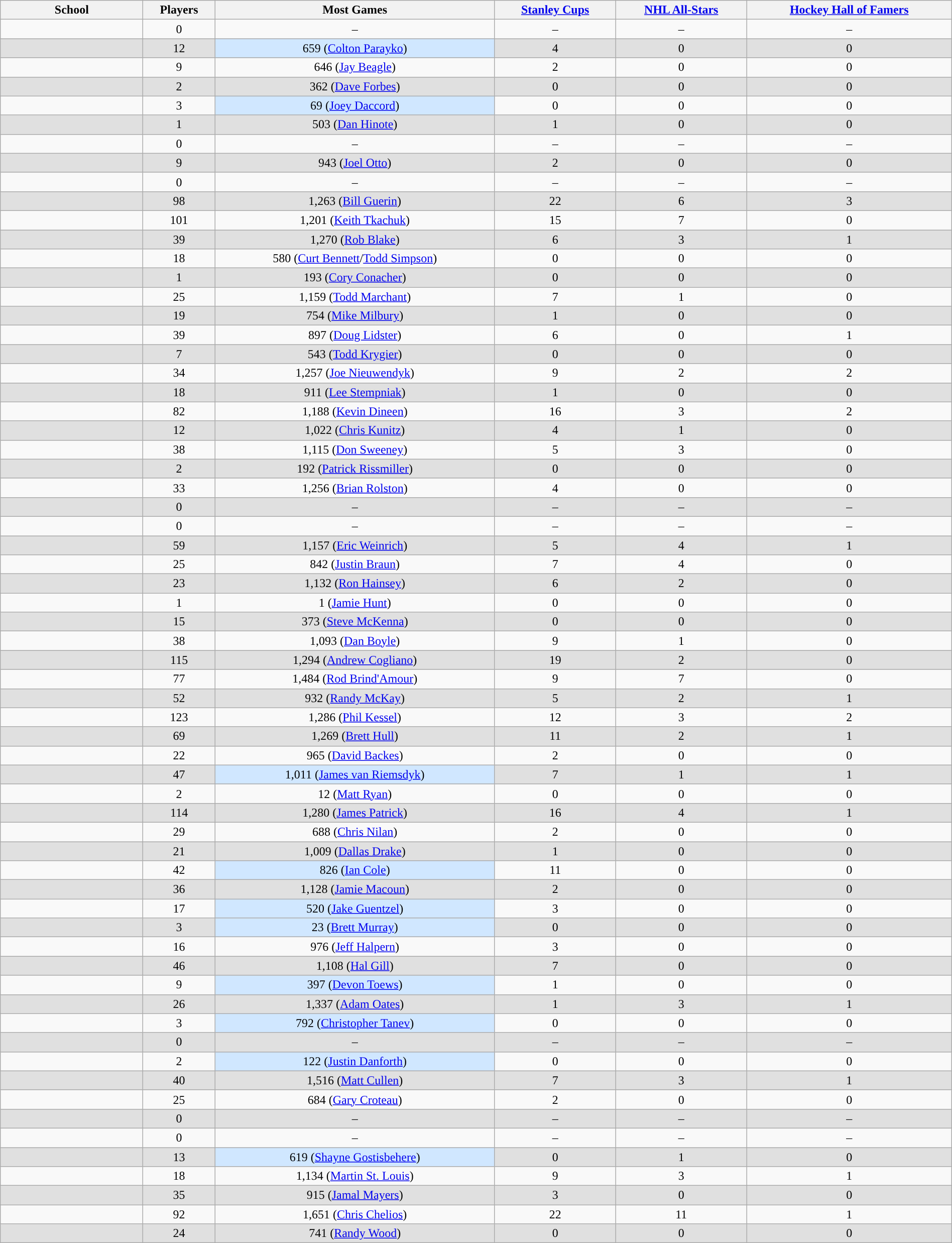<table class="sortable wikitable" width =100%>
<tr>
<th width="15%">School</th>
<th>Players</th>
<th>Most Games</th>
<th><a href='#'>Stanley Cups</a></th>
<th><a href='#'>NHL All-Stars</a></th>
<th><a href='#'>Hockey Hall of Famers</a></th>
</tr>
<tr align=center>
<td><strong><a href='#'></a></strong></td>
<td>0</td>
<td>–</td>
<td>–</td>
<td>–</td>
<td>–</td>
</tr>
<tr align=center bgcolor=e0e0e0>
<td><strong><a href='#'></a></strong></td>
<td>12</td>
<td bgcolor=D0E7FF>659 (<a href='#'>Colton Parayko</a>)</td>
<td>4</td>
<td>0</td>
<td>0</td>
</tr>
<tr align=center>
<td><strong><a href='#'></a></strong></td>
<td>9</td>
<td>646 (<a href='#'>Jay Beagle</a>)</td>
<td>2</td>
<td>0</td>
<td>0</td>
</tr>
<tr align=center bgcolor=e0e0e0>
<td><strong><a href='#'></a></strong></td>
<td>2</td>
<td>362 (<a href='#'>Dave Forbes</a>)</td>
<td>0</td>
<td>0</td>
<td>0</td>
</tr>
<tr align=center>
<td><strong><a href='#'></a></strong></td>
<td>3</td>
<td bgcolor=D0E7FF>69 (<a href='#'>Joey Daccord</a>)</td>
<td>0</td>
<td>0</td>
<td>0</td>
</tr>
<tr align=center bgcolor=e0e0e0>
<td><strong><a href='#'></a></strong></td>
<td>1</td>
<td>503 (<a href='#'>Dan Hinote</a>)</td>
<td>1</td>
<td>0</td>
<td>0</td>
</tr>
<tr align=center>
<td><strong><a href='#'></a></strong></td>
<td>0</td>
<td>–</td>
<td>–</td>
<td>–</td>
<td>–</td>
</tr>
<tr align=center bgcolor=e0e0e0>
<td><strong><a href='#'></a></strong></td>
<td>9</td>
<td>943 (<a href='#'>Joel Otto</a>)</td>
<td>2</td>
<td>0</td>
<td>0</td>
</tr>
<tr align=center>
<td><strong><a href='#'></a></strong></td>
<td>0</td>
<td>–</td>
<td>–</td>
<td>–</td>
<td>–</td>
</tr>
<tr align=center bgcolor=e0e0e0>
<td><strong><a href='#'></a></strong></td>
<td>98</td>
<td data-sort-value="1263">1,263 (<a href='#'>Bill Guerin</a>)</td>
<td>22</td>
<td>6</td>
<td>3</td>
</tr>
<tr align=center>
<td><strong><a href='#'></a></strong></td>
<td>101</td>
<td data-sort-value="1201">1,201 (<a href='#'>Keith Tkachuk</a>)</td>
<td>15</td>
<td>7</td>
<td>0</td>
</tr>
<tr align=center bgcolor=e0e0e0>
<td><strong><a href='#'></a></strong></td>
<td>39</td>
<td data-sort-value="1270">1,270 (<a href='#'>Rob Blake</a>)</td>
<td>6</td>
<td>3</td>
<td>1</td>
</tr>
<tr align=center>
<td><strong><a href='#'></a></strong></td>
<td>18</td>
<td>580 (<a href='#'>Curt Bennett</a>/<a href='#'>Todd Simpson</a>)</td>
<td>0</td>
<td>0</td>
<td>0</td>
</tr>
<tr align=center bgcolor=e0e0e0>
<td><strong><a href='#'></a></strong></td>
<td>1</td>
<td>193 (<a href='#'>Cory Conacher</a>)</td>
<td>0</td>
<td>0</td>
<td>0</td>
</tr>
<tr align=center>
<td><strong><a href='#'></a></strong></td>
<td>25</td>
<td data-sort-value="1159">1,159 (<a href='#'>Todd Marchant</a>)</td>
<td>7</td>
<td>1</td>
<td>0</td>
</tr>
<tr align=center bgcolor=e0e0e0>
<td><strong><a href='#'></a></strong></td>
<td>19</td>
<td>754 (<a href='#'>Mike Milbury</a>)</td>
<td>1</td>
<td>0</td>
<td>0</td>
</tr>
<tr align=center>
<td><strong><a href='#'></a></strong></td>
<td>39</td>
<td>897 (<a href='#'>Doug Lidster</a>)</td>
<td>6</td>
<td>0</td>
<td>1</td>
</tr>
<tr align=center bgcolor=e0e0e0>
<td><strong><a href='#'></a></strong></td>
<td>7</td>
<td>543 (<a href='#'>Todd Krygier</a>)</td>
<td>0</td>
<td>0</td>
<td>0</td>
</tr>
<tr align=center>
<td><strong><a href='#'></a></strong></td>
<td>34</td>
<td data-sort-value="1257">1,257 (<a href='#'>Joe Nieuwendyk</a>)</td>
<td>9</td>
<td>2</td>
<td>2</td>
</tr>
<tr align=center bgcolor=e0e0e0>
<td><strong><a href='#'></a></strong></td>
<td>18</td>
<td>911 (<a href='#'>Lee Stempniak</a>)</td>
<td>1</td>
<td>0</td>
<td>0</td>
</tr>
<tr align=center>
<td><strong><a href='#'></a></strong></td>
<td>82</td>
<td data-sort-value="1188">1,188 (<a href='#'>Kevin Dineen</a>)</td>
<td>16</td>
<td>3</td>
<td>2</td>
</tr>
<tr align=center bgcolor=e0e0e0>
<td><strong><a href='#'></a></strong></td>
<td>12</td>
<td data-sort-value="1022">1,022 (<a href='#'>Chris Kunitz</a>)</td>
<td>4</td>
<td>1</td>
<td>0</td>
</tr>
<tr align=center>
<td><strong><a href='#'></a></strong></td>
<td>38</td>
<td data-sort-value="1115">1,115 (<a href='#'>Don Sweeney</a>)</td>
<td>5</td>
<td>3</td>
<td>0</td>
</tr>
<tr align=center bgcolor=e0e0e0>
<td><strong><a href='#'></a></strong></td>
<td>2</td>
<td>192 (<a href='#'>Patrick Rissmiller</a>)</td>
<td>0</td>
<td>0</td>
<td>0</td>
</tr>
<tr align=center>
<td><strong><a href='#'></a></strong></td>
<td>33</td>
<td data-sort-value="1256">1,256 (<a href='#'>Brian Rolston</a>)</td>
<td>4</td>
<td>0</td>
<td>0</td>
</tr>
<tr align=center bgcolor=e0e0e0>
<td><strong><a href='#'></a></strong></td>
<td>0</td>
<td>–</td>
<td>–</td>
<td>–</td>
<td>–</td>
</tr>
<tr align=center>
<td><strong><a href='#'></a></strong></td>
<td>0</td>
<td>–</td>
<td>–</td>
<td>–</td>
<td>–</td>
</tr>
<tr align=center bgcolor=e0e0e0>
<td><strong><a href='#'></a></strong></td>
<td>59</td>
<td data-sort-value="1157">1,157 (<a href='#'>Eric Weinrich</a>)</td>
<td>5</td>
<td>4</td>
<td>1</td>
</tr>
<tr align=center>
<td><strong><a href='#'></a></strong></td>
<td>25</td>
<td>842 (<a href='#'>Justin Braun</a>)</td>
<td>7</td>
<td>4</td>
<td>0</td>
</tr>
<tr align=center bgcolor=e0e0e0>
<td><strong><a href='#'></a></strong></td>
<td>23</td>
<td data-sort-value="1132">1,132 (<a href='#'>Ron Hainsey</a>)</td>
<td>6</td>
<td>2</td>
<td>0</td>
</tr>
<tr align=center>
<td><strong><a href='#'></a></strong></td>
<td>1</td>
<td>1 (<a href='#'>Jamie Hunt</a>)</td>
<td>0</td>
<td>0</td>
<td>0</td>
</tr>
<tr align=center bgcolor=e0e0e0>
<td><strong><a href='#'></a></strong></td>
<td>15</td>
<td>373 (<a href='#'>Steve McKenna</a>)</td>
<td>0</td>
<td>0</td>
<td>0</td>
</tr>
<tr align=center>
<td><strong><a href='#'></a></strong></td>
<td>38</td>
<td data-sort-value="1093">1,093 (<a href='#'>Dan Boyle</a>)</td>
<td>9</td>
<td>1</td>
<td>0</td>
</tr>
<tr align=center bgcolor=e0e0e0>
<td><strong><a href='#'></a></strong></td>
<td>115</td>
<td data-sort-value="1294">1,294 (<a href='#'>Andrew Cogliano</a>)</td>
<td>19</td>
<td>2</td>
<td>0</td>
</tr>
<tr align=center>
<td><strong><a href='#'></a></strong></td>
<td>77</td>
<td data-sort-value="1484">1,484 (<a href='#'>Rod Brind'Amour</a>)</td>
<td>9</td>
<td>7</td>
<td>0</td>
</tr>
<tr align=center bgcolor=e0e0e0>
<td><strong><a href='#'></a></strong></td>
<td>52</td>
<td>932 (<a href='#'>Randy McKay</a>)</td>
<td>5</td>
<td>2</td>
<td>1</td>
</tr>
<tr align=center>
<td><strong><a href='#'></a></strong></td>
<td>123</td>
<td data-sort-value="1286">1,286 (<a href='#'>Phil Kessel</a>)</td>
<td>12</td>
<td>3</td>
<td>2</td>
</tr>
<tr align=center bgcolor=e0e0e0>
<td><strong><a href='#'></a></strong></td>
<td>69</td>
<td data-sort-value="1269">1,269 (<a href='#'>Brett Hull</a>)</td>
<td>11</td>
<td>2</td>
<td>1</td>
</tr>
<tr align=center>
<td><strong><a href='#'></a></strong></td>
<td>22</td>
<td>965 (<a href='#'>David Backes</a>)</td>
<td>2</td>
<td>0</td>
<td>0</td>
</tr>
<tr align=center bgcolor=e0e0e0>
<td><strong><a href='#'></a></strong></td>
<td>47</td>
<td bgcolor=D0E7FF data-sort-value="1011">1,011 (<a href='#'>James van Riemsdyk</a>)</td>
<td>7</td>
<td>1</td>
<td>1</td>
</tr>
<tr align=center>
<td><strong><a href='#'></a></strong></td>
<td>2</td>
<td>12 (<a href='#'>Matt Ryan</a>)</td>
<td>0</td>
<td>0</td>
<td>0</td>
</tr>
<tr align=center bgcolor=e0e0e0>
<td><strong><a href='#'></a></strong></td>
<td>114</td>
<td data-sort-value="1280">1,280 (<a href='#'>James Patrick</a>)</td>
<td>16</td>
<td>4</td>
<td>1</td>
</tr>
<tr align=center>
<td><strong><a href='#'></a></strong></td>
<td>29</td>
<td>688 (<a href='#'>Chris Nilan</a>)</td>
<td>2</td>
<td>0</td>
<td>0</td>
</tr>
<tr align=center bgcolor=e0e0e0>
<td><strong><a href='#'></a></strong></td>
<td>21</td>
<td data-sort-value="1009">1,009 (<a href='#'>Dallas Drake</a>)</td>
<td>1</td>
<td>0</td>
<td>0</td>
</tr>
<tr align=center>
<td><strong><a href='#'></a></strong></td>
<td>42</td>
<td bgcolor=D0E7FF>826 (<a href='#'>Ian Cole</a>)</td>
<td>11</td>
<td>0</td>
<td>0</td>
</tr>
<tr align=center bgcolor=e0e0e0>
<td><strong><a href='#'></a></strong></td>
<td>36</td>
<td data-sort-value="1128">1,128 (<a href='#'>Jamie Macoun</a>)</td>
<td>2</td>
<td>0</td>
<td>0</td>
</tr>
<tr align=center>
<td><strong><a href='#'></a></strong></td>
<td>17</td>
<td bgcolor=D0E7FF>520 (<a href='#'>Jake Guentzel</a>)</td>
<td>3</td>
<td>0</td>
<td>0</td>
</tr>
<tr align=center bgcolor=e0e0e0>
<td><strong><a href='#'></a></strong></td>
<td>3</td>
<td bgcolor=D0E7FF>23 (<a href='#'>Brett Murray</a>)</td>
<td>0</td>
<td>0</td>
<td>0</td>
</tr>
<tr align=center>
<td><strong><a href='#'></a></strong></td>
<td>16</td>
<td>976 (<a href='#'>Jeff Halpern</a>)</td>
<td>3</td>
<td>0</td>
<td>0</td>
</tr>
<tr align=center bgcolor=e0e0e0>
<td><strong><a href='#'></a></strong></td>
<td>46</td>
<td data-sort-value="1108">1,108 (<a href='#'>Hal Gill</a>)</td>
<td>7</td>
<td>0</td>
<td>0</td>
</tr>
<tr align=center>
<td><strong><a href='#'></a></strong></td>
<td>9</td>
<td bgcolor=D0E7FF>397 (<a href='#'>Devon Toews</a>)</td>
<td>1</td>
<td>0</td>
<td>0</td>
</tr>
<tr align=center bgcolor=e0e0e0>
<td><strong><a href='#'></a></strong></td>
<td>26</td>
<td data-sort-value="1337">1,337 (<a href='#'>Adam Oates</a>)</td>
<td>1</td>
<td>3</td>
<td>1</td>
</tr>
<tr align=center>
<td><strong><a href='#'></a></strong></td>
<td>3</td>
<td bgcolor=D0E7FF>792 (<a href='#'>Christopher Tanev</a>)</td>
<td>0</td>
<td>0</td>
<td>0</td>
</tr>
<tr align=center bgcolor=e0e0e0>
<td><strong><a href='#'></a></strong></td>
<td>0</td>
<td>–</td>
<td>–</td>
<td>–</td>
<td>–</td>
</tr>
<tr align=center>
<td><strong><a href='#'></a></strong></td>
<td>2</td>
<td bgcolor=D0E7FF>122 (<a href='#'>Justin Danforth</a>)</td>
<td>0</td>
<td>0</td>
<td>0</td>
</tr>
<tr align=center bgcolor=e0e0e0>
<td><strong><a href='#'></a></strong></td>
<td>40</td>
<td data-sort-value="1516">1,516 (<a href='#'>Matt Cullen</a>)</td>
<td>7</td>
<td>3</td>
<td>1</td>
</tr>
<tr align=center>
<td><strong><a href='#'></a></strong></td>
<td>25</td>
<td>684 (<a href='#'>Gary Croteau</a>)</td>
<td>2</td>
<td>0</td>
<td>0</td>
</tr>
<tr align=center bgcolor=e0e0e0>
<td><strong><a href='#'></a></strong></td>
<td>0</td>
<td>–</td>
<td>–</td>
<td>–</td>
<td>–</td>
</tr>
<tr align=center>
<td><strong><a href='#'></a></strong></td>
<td>0</td>
<td>–</td>
<td>–</td>
<td>–</td>
<td>–</td>
</tr>
<tr align=center bgcolor=e0e0e0>
<td><strong><a href='#'></a></strong></td>
<td>13</td>
<td bgcolor=D0E7FF>619 (<a href='#'>Shayne Gostisbehere</a>)</td>
<td>0</td>
<td>1</td>
<td>0</td>
</tr>
<tr align=center>
<td><strong><a href='#'></a></strong></td>
<td>18</td>
<td data-sort-value="1134">1,134 (<a href='#'>Martin St. Louis</a>)</td>
<td>9</td>
<td>3</td>
<td>1</td>
</tr>
<tr align=center bgcolor=e0e0e0>
<td><strong><a href='#'></a></strong></td>
<td>35</td>
<td>915 (<a href='#'>Jamal Mayers</a>)</td>
<td>3</td>
<td>0</td>
<td>0</td>
</tr>
<tr align=center>
<td><strong><a href='#'></a></strong></td>
<td>92</td>
<td data-sort-value="1651">1,651 (<a href='#'>Chris Chelios</a>)</td>
<td>22</td>
<td>11</td>
<td>1</td>
</tr>
<tr align=center bgcolor=e0e0e0>
<td><strong><a href='#'></a></strong></td>
<td>24</td>
<td>741 (<a href='#'>Randy Wood</a>)</td>
<td>0</td>
<td>0</td>
<td>0</td>
</tr>
</table>
